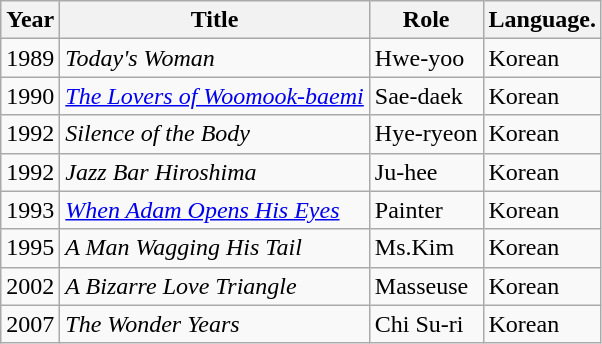<table class="wikitable">
<tr>
<th>Year</th>
<th>Title</th>
<th>Role</th>
<th>Language.</th>
</tr>
<tr>
<td>1989</td>
<td><em>Today's Woman</em></td>
<td>Hwe-yoo</td>
<td>Korean</td>
</tr>
<tr>
<td>1990</td>
<td><em><a href='#'>The Lovers of Woomook-baemi</a></em></td>
<td>Sae-daek</td>
<td>Korean</td>
</tr>
<tr>
<td>1992</td>
<td><em>Silence of the Body</em></td>
<td>Hye-ryeon</td>
<td>Korean</td>
</tr>
<tr>
<td>1992</td>
<td><em>Jazz Bar Hiroshima</em></td>
<td>Ju-hee</td>
<td>Korean</td>
</tr>
<tr>
<td>1993</td>
<td><em><a href='#'>When Adam Opens His Eyes</a></em></td>
<td>Painter</td>
<td>Korean</td>
</tr>
<tr>
<td>1995</td>
<td><em>A Man Wagging His Tail</em></td>
<td>Ms.Kim</td>
<td>Korean</td>
</tr>
<tr>
<td>2002</td>
<td><em>A Bizarre Love Triangle</em></td>
<td>Masseuse</td>
<td>Korean</td>
</tr>
<tr>
<td>2007</td>
<td><em>The Wonder Years</em></td>
<td>Chi Su-ri</td>
<td>Korean</td>
</tr>
</table>
